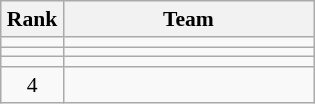<table class="wikitable" style="text-align: center; font-size:90% ">
<tr>
<th width=35>Rank</th>
<th width=160>Team</th>
</tr>
<tr>
<td></td>
<td align=left></td>
</tr>
<tr>
<td></td>
<td align=left></td>
</tr>
<tr>
<td></td>
<td align=left></td>
</tr>
<tr>
<td>4</td>
<td align=left></td>
</tr>
</table>
